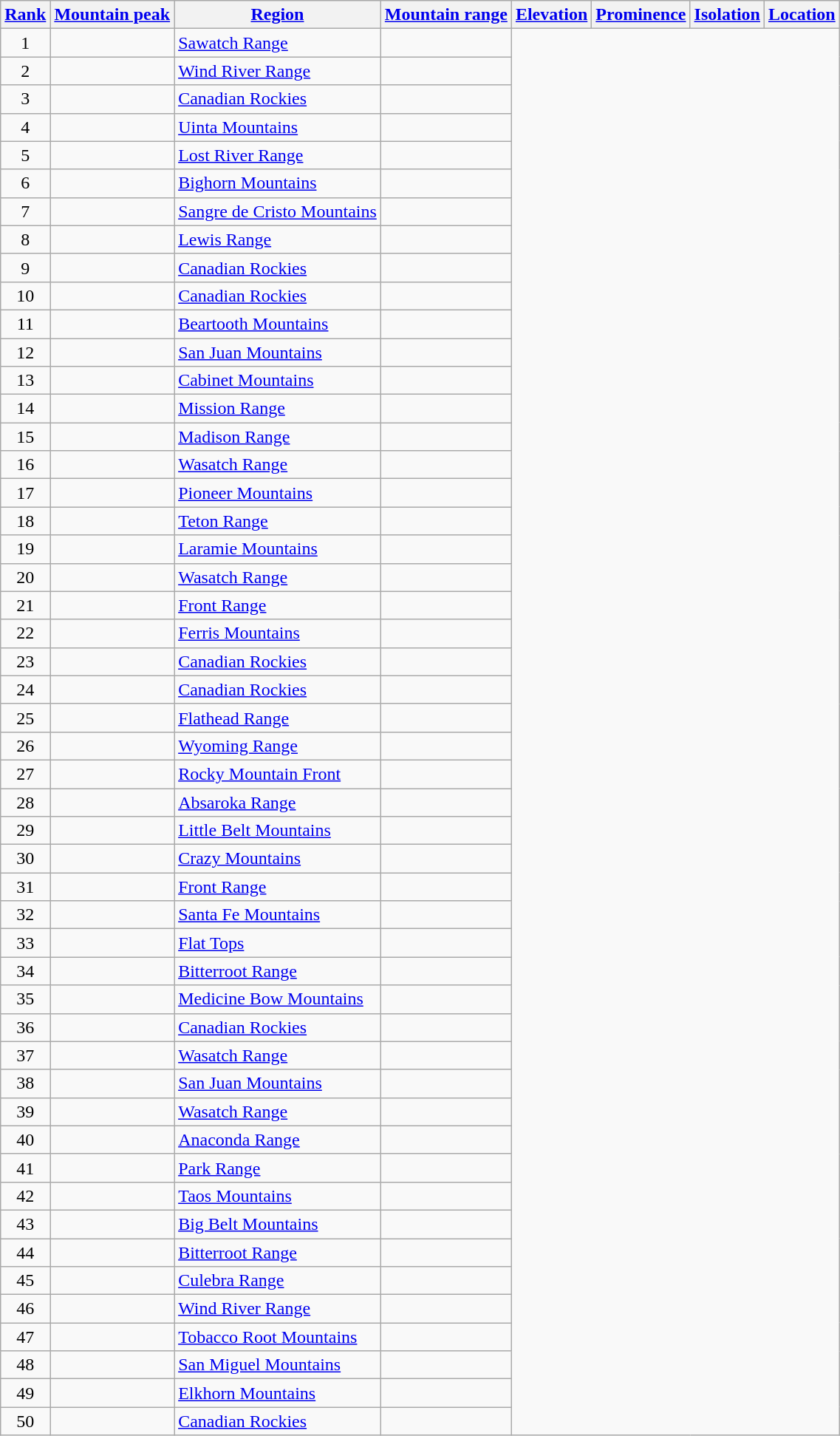<table class="wikitable sortable">
<tr>
<th><a href='#'>Rank</a></th>
<th><a href='#'>Mountain peak</a></th>
<th><a href='#'>Region</a></th>
<th><a href='#'>Mountain range</a></th>
<th><a href='#'>Elevation</a></th>
<th><a href='#'>Prominence</a></th>
<th><a href='#'>Isolation</a></th>
<th><a href='#'>Location</a></th>
</tr>
<tr>
<td align=center>1<br></td>
<td></td>
<td><a href='#'>Sawatch Range</a><br></td>
<td></td>
</tr>
<tr>
<td align=center>2<br></td>
<td></td>
<td><a href='#'>Wind River Range</a><br></td>
<td></td>
</tr>
<tr>
<td align=center>3<br></td>
<td></td>
<td><a href='#'>Canadian Rockies</a><br></td>
<td></td>
</tr>
<tr>
<td align=center>4<br></td>
<td></td>
<td><a href='#'>Uinta Mountains</a><br></td>
<td></td>
</tr>
<tr>
<td align=center>5<br></td>
<td></td>
<td><a href='#'>Lost River Range</a><br></td>
<td></td>
</tr>
<tr>
<td align=center>6<br></td>
<td></td>
<td><a href='#'>Bighorn Mountains</a><br></td>
<td></td>
</tr>
<tr>
<td align=center>7<br></td>
<td></td>
<td><a href='#'>Sangre de Cristo Mountains</a><br></td>
<td></td>
</tr>
<tr>
<td align=center>8<br></td>
<td></td>
<td><a href='#'>Lewis Range</a><br></td>
<td></td>
</tr>
<tr>
<td align=center>9<br></td>
<td><br></td>
<td><a href='#'>Canadian Rockies</a><br></td>
<td></td>
</tr>
<tr>
<td align=center>10<br></td>
<td><br></td>
<td><a href='#'>Canadian Rockies</a><br></td>
<td></td>
</tr>
<tr>
<td align=center>11<br></td>
<td></td>
<td><a href='#'>Beartooth Mountains</a><br></td>
<td></td>
</tr>
<tr>
<td align=center>12<br></td>
<td></td>
<td><a href='#'>San Juan Mountains</a><br></td>
<td></td>
</tr>
<tr>
<td align=center>13<br></td>
<td></td>
<td><a href='#'>Cabinet Mountains</a><br></td>
<td></td>
</tr>
<tr>
<td align=center>14<br></td>
<td></td>
<td><a href='#'>Mission Range</a><br></td>
<td></td>
</tr>
<tr>
<td align=center>15<br></td>
<td></td>
<td><a href='#'>Madison Range</a><br></td>
<td></td>
</tr>
<tr>
<td align=center>16<br></td>
<td></td>
<td><a href='#'>Wasatch Range</a><br></td>
<td></td>
</tr>
<tr>
<td align=center>17<br></td>
<td></td>
<td><a href='#'>Pioneer Mountains</a><br></td>
<td></td>
</tr>
<tr>
<td align=center>18<br></td>
<td></td>
<td><a href='#'>Teton Range</a><br></td>
<td></td>
</tr>
<tr>
<td align=center>19<br></td>
<td></td>
<td><a href='#'>Laramie Mountains</a><br></td>
<td></td>
</tr>
<tr>
<td align=center>20<br></td>
<td></td>
<td><a href='#'>Wasatch Range</a><br></td>
<td></td>
</tr>
<tr>
<td align=center>21<br></td>
<td></td>
<td><a href='#'>Front Range</a><br></td>
<td></td>
</tr>
<tr>
<td align=center>22<br></td>
<td></td>
<td><a href='#'>Ferris Mountains</a><br></td>
<td></td>
</tr>
<tr>
<td align=center>23<br></td>
<td></td>
<td><a href='#'>Canadian Rockies</a><br></td>
<td></td>
</tr>
<tr>
<td align=center>24<br></td>
<td></td>
<td><a href='#'>Canadian Rockies</a><br></td>
<td></td>
</tr>
<tr>
<td align=center>25<br></td>
<td></td>
<td><a href='#'>Flathead Range</a><br></td>
<td></td>
</tr>
<tr>
<td align=center>26<br></td>
<td></td>
<td><a href='#'>Wyoming Range</a><br></td>
<td></td>
</tr>
<tr>
<td align=center>27<br></td>
<td></td>
<td><a href='#'>Rocky Mountain Front</a><br></td>
<td></td>
</tr>
<tr>
<td align=center>28<br></td>
<td></td>
<td><a href='#'>Absaroka Range</a><br></td>
<td></td>
</tr>
<tr>
<td align=center>29<br></td>
<td></td>
<td><a href='#'>Little Belt Mountains</a><br></td>
<td></td>
</tr>
<tr>
<td align=center>30<br></td>
<td></td>
<td><a href='#'>Crazy Mountains</a><br></td>
<td></td>
</tr>
<tr>
<td align=center>31<br></td>
<td></td>
<td><a href='#'>Front Range</a><br></td>
<td></td>
</tr>
<tr>
<td align=center>32<br></td>
<td></td>
<td><a href='#'>Santa Fe Mountains</a><br></td>
<td></td>
</tr>
<tr>
<td align=center>33<br></td>
<td></td>
<td><a href='#'>Flat Tops</a><br></td>
<td></td>
</tr>
<tr>
<td align=center>34<br></td>
<td></td>
<td><a href='#'>Bitterroot Range</a><br></td>
<td></td>
</tr>
<tr>
<td align=center>35<br></td>
<td></td>
<td><a href='#'>Medicine Bow Mountains</a><br></td>
<td></td>
</tr>
<tr>
<td align=center>36<br></td>
<td></td>
<td><a href='#'>Canadian Rockies</a><br></td>
<td></td>
</tr>
<tr>
<td align=center>37<br></td>
<td></td>
<td><a href='#'>Wasatch Range</a><br></td>
<td></td>
</tr>
<tr>
<td align=center>38<br></td>
<td></td>
<td><a href='#'>San Juan Mountains</a><br></td>
<td></td>
</tr>
<tr>
<td align=center>39<br></td>
<td></td>
<td><a href='#'>Wasatch Range</a><br></td>
<td></td>
</tr>
<tr>
<td align=center>40<br></td>
<td></td>
<td><a href='#'>Anaconda Range</a><br></td>
<td></td>
</tr>
<tr>
<td align=center>41<br></td>
<td></td>
<td><a href='#'>Park Range</a><br></td>
<td></td>
</tr>
<tr>
<td align=center>42<br></td>
<td></td>
<td><a href='#'>Taos Mountains</a><br></td>
<td></td>
</tr>
<tr>
<td align=center>43<br></td>
<td></td>
<td><a href='#'>Big Belt Mountains</a><br></td>
<td></td>
</tr>
<tr>
<td align=center>44<br></td>
<td></td>
<td><a href='#'>Bitterroot Range</a><br></td>
<td></td>
</tr>
<tr>
<td align=center>45<br></td>
<td></td>
<td><a href='#'>Culebra Range</a><br></td>
<td></td>
</tr>
<tr>
<td align=center>46<br></td>
<td></td>
<td><a href='#'>Wind River Range</a><br></td>
<td></td>
</tr>
<tr>
<td align=center>47<br></td>
<td></td>
<td><a href='#'>Tobacco Root Mountains</a><br></td>
<td></td>
</tr>
<tr>
<td align=center>48<br></td>
<td></td>
<td><a href='#'>San Miguel Mountains</a><br></td>
<td></td>
</tr>
<tr>
<td align=center>49<br></td>
<td></td>
<td><a href='#'>Elkhorn Mountains</a><br></td>
<td></td>
</tr>
<tr>
<td align=center>50<br></td>
<td></td>
<td><a href='#'>Canadian Rockies</a><br></td>
<td></td>
</tr>
</table>
